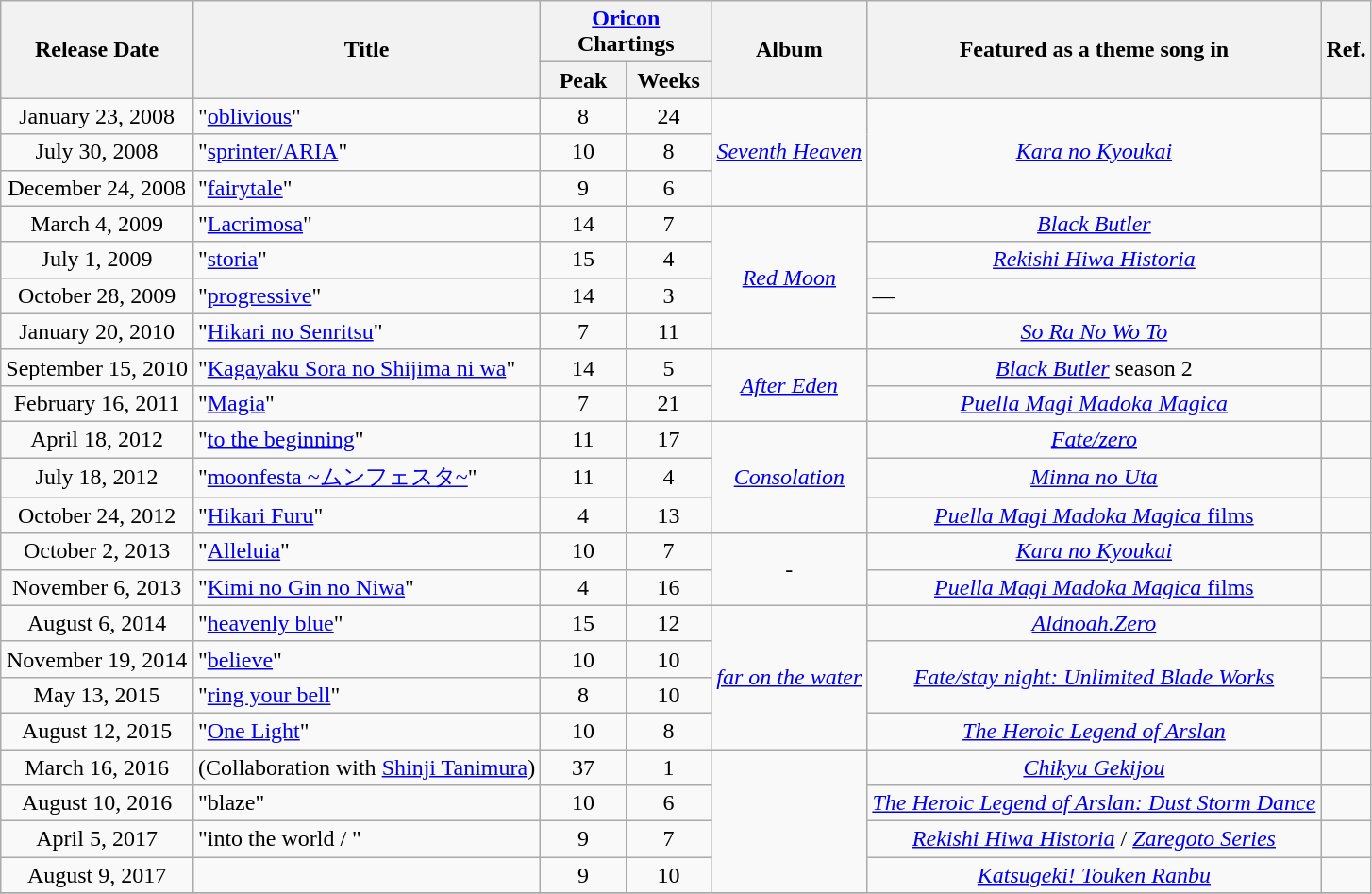<table class="wikitable">
<tr>
<th rowspan="2">Release Date</th>
<th rowspan="2">Title</th>
<th colspan="2"><a href='#'>Oricon</a> Chartings</th>
<th rowspan="2">Album</th>
<th rowspan="2">Featured as a theme song in</th>
<th rowspan="2">Ref.</th>
</tr>
<tr>
<th width="53">Peak</th>
<th width="53">Weeks</th>
</tr>
<tr>
<td align="center">January 23, 2008</td>
<td>"<a href='#'>oblivious</a>"</td>
<td align="center">8</td>
<td align="center">24</td>
<td align="center" rowspan="3"><em><a href='#'>Seventh Heaven</a></em></td>
<td align="center""left" rowspan="3"><em><a href='#'>Kara no Kyoukai</a></em></td>
<td></td>
</tr>
<tr>
<td align="center">July 30, 2008</td>
<td>"<a href='#'>sprinter/ARIA</a>"</td>
<td align="center">10</td>
<td align="center">8</td>
<td></td>
</tr>
<tr>
<td align="center">December 24, 2008</td>
<td>"<a href='#'>fairytale</a>"</td>
<td align="center">9</td>
<td align="center">6</td>
<td></td>
</tr>
<tr>
<td align="center">March 4, 2009</td>
<td>"<a href='#'>Lacrimosa</a>"</td>
<td align="center">14</td>
<td align="center">7</td>
<td align="center" rowspan="4"><em><a href='#'>Red Moon</a></em></td>
<td align="center"><em><a href='#'>Black Butler</a></em></td>
<td></td>
</tr>
<tr>
<td align="center">July 1, 2009</td>
<td>"<a href='#'>storia</a>"</td>
<td align="center">15</td>
<td align="center">4</td>
<td align="center"><em><a href='#'>Rekishi Hiwa Historia</a></em></td>
<td></td>
</tr>
<tr>
<td align="center">October 28, 2009</td>
<td>"<a href='#'>progressive</a>"</td>
<td align="center">14</td>
<td align="center">3</td>
<td>—</td>
<td></td>
</tr>
<tr>
<td align="center">January 20, 2010</td>
<td>"<a href='#'>Hikari no Senritsu</a>" </td>
<td align="center">7</td>
<td align="center">11</td>
<td align="center"><em><a href='#'>So Ra No Wo To</a></em></td>
<td></td>
</tr>
<tr>
<td align="center">September 15, 2010</td>
<td>"<a href='#'>Kagayaku Sora no Shijima ni wa</a>" </td>
<td align="center">14</td>
<td align="center">5</td>
<td align="center" rowspan="2"><em><a href='#'>After Eden</a></em></td>
<td align="center"><em><a href='#'>Black Butler</a></em> season 2</td>
<td></td>
</tr>
<tr>
<td align="center">February 16, 2011</td>
<td>"<a href='#'>Magia</a>"</td>
<td align="center">7</td>
<td align="center">21</td>
<td align="center"><em><a href='#'>Puella Magi Madoka Magica</a></em></td>
<td></td>
</tr>
<tr>
<td align="center">April 18, 2012</td>
<td>"<a href='#'>to the beginning</a>"</td>
<td align="center">11</td>
<td align="center">17</td>
<td align="center" rowspan="3"><em><a href='#'>Consolation</a></em></td>
<td align="center"><em><a href='#'>Fate/zero</a></em></td>
<td></td>
</tr>
<tr>
<td align="center">July 18, 2012</td>
<td>"<a href='#'>moonfesta ~ムンフェスタ~</a>"</td>
<td align="center">11</td>
<td align="center">4</td>
<td align="center"><em><a href='#'>Minna no Uta</a></em></td>
<td></td>
</tr>
<tr>
<td align="center">October 24, 2012</td>
<td>"<a href='#'>Hikari Furu</a>" </td>
<td align="center">4</td>
<td align="center">13</td>
<td align="center"><a href='#'><em>Puella Magi Madoka Magica</em> films</a></td>
<td></td>
</tr>
<tr>
<td align="center">October 2, 2013</td>
<td>"<a href='#'>Alleluia</a>" </td>
<td align="center">10</td>
<td align="center">7</td>
<td align="center" rowspan="2">-</td>
<td align="center"><em><a href='#'>Kara no Kyoukai</a></em></td>
<td></td>
</tr>
<tr>
<td align="center">November 6, 2013</td>
<td>"<a href='#'>Kimi no Gin no Niwa</a>" </td>
<td align="center">4</td>
<td align="center">16</td>
<td align="center"><a href='#'><em>Puella Magi Madoka Magica</em> films</a></td>
<td></td>
</tr>
<tr>
<td align="center">August 6, 2014</td>
<td>"<a href='#'>heavenly blue</a>"</td>
<td align="center">15</td>
<td align="center">12</td>
<td align="center" rowspan="4"><em><a href='#'>far on the water</a></em></td>
<td align="center"><em><a href='#'>Aldnoah.Zero</a></em></td>
<td></td>
</tr>
<tr>
<td align="center">November 19, 2014</td>
<td>"<a href='#'>believe</a>"</td>
<td align="center">10</td>
<td align="center">10</td>
<td align="center" rowspan="2"><em><a href='#'>Fate/stay night: Unlimited Blade Works</a></em></td>
<td></td>
</tr>
<tr>
<td align="center">May 13, 2015</td>
<td>"<a href='#'>ring your bell</a>"</td>
<td align="center">8</td>
<td align="center">10</td>
<td></td>
</tr>
<tr>
<td align="center">August 12, 2015</td>
<td>"<a href='#'>One Light</a>"</td>
<td align="center">10</td>
<td align="center">8</td>
<td align="center"><em><a href='#'>The Heroic Legend of Arslan</a></em></td>
<td></td>
</tr>
<tr>
<td align="center">March 16, 2016</td>
<td>(Collaboration with <a href='#'>Shinji Tanimura</a>)</td>
<td align="center">37</td>
<td align="center">1</td>
<td align="center" rowspan="4"></td>
<td align="center"><em><a href='#'>Chikyu Gekijou</a></em></td>
<td></td>
</tr>
<tr>
<td align="center">August 10, 2016</td>
<td>"blaze"</td>
<td align="center">10</td>
<td align="center">6</td>
<td align="center"><em><a href='#'>The Heroic Legend of Arslan: Dust Storm Dance</a></em></td>
<td></td>
</tr>
<tr>
<td align="center">April 5, 2017</td>
<td>"into the world / "</td>
<td align="center">9</td>
<td align="center">7</td>
<td align="centeR"><em><a href='#'>Rekishi Hiwa Historia</a></em> / <em><a href='#'>Zaregoto Series</a></em></td>
<td></td>
</tr>
<tr>
<td align="center">August 9, 2017</td>
<td></td>
<td align="center">9</td>
<td align="center">10</td>
<td align="center"><em><a href='#'>Katsugeki! Touken Ranbu</a></em></td>
<td></td>
</tr>
<tr>
</tr>
</table>
